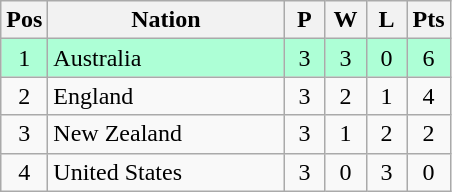<table class="wikitable" style="font-size: 100%">
<tr>
<th width=20>Pos</th>
<th width=150>Nation</th>
<th width=20>P</th>
<th width=20>W</th>
<th width=20>L</th>
<th width=20>Pts</th>
</tr>
<tr align=center style="background: #ADFFD6;">
<td>1</td>
<td align="left"> Australia</td>
<td>3</td>
<td>3</td>
<td>0</td>
<td>6</td>
</tr>
<tr align=center>
<td>2</td>
<td align="left"> England</td>
<td>3</td>
<td>2</td>
<td>1</td>
<td>4</td>
</tr>
<tr align=center>
<td>3</td>
<td align="left"> New Zealand</td>
<td>3</td>
<td>1</td>
<td>2</td>
<td>2</td>
</tr>
<tr align=center>
<td>4</td>
<td align="left"> United States</td>
<td>3</td>
<td>0</td>
<td>3</td>
<td>0</td>
</tr>
</table>
